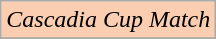<table class="wikitable">
<tr>
<td style="background-color:#FBCEB1"><em>Cascadia Cup Match</em></td>
</tr>
<tr>
</tr>
</table>
